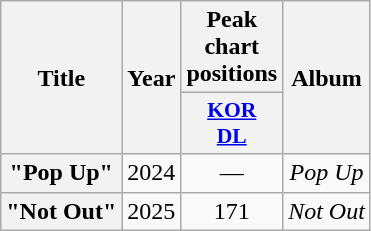<table class="wikitable plainrowheaders" style="text-align:center">
<tr>
<th scope="col" rowspan="2">Title</th>
<th scope="col" rowspan="2">Year</th>
<th scope="col">Peak chart positions</th>
<th scope="col" rowspan="2">Album</th>
</tr>
<tr>
<th scope="col" style="font-size:90%; width:3em"><a href='#'>KOR<br>DL</a><br></th>
</tr>
<tr>
<th scope="row">"Pop Up"</th>
<td>2024</td>
<td>—</td>
<td><em>Pop Up</em></td>
</tr>
<tr>
<th scope="row">"Not Out"</th>
<td>2025</td>
<td>171</td>
<td><em>Not Out</em></td>
</tr>
</table>
